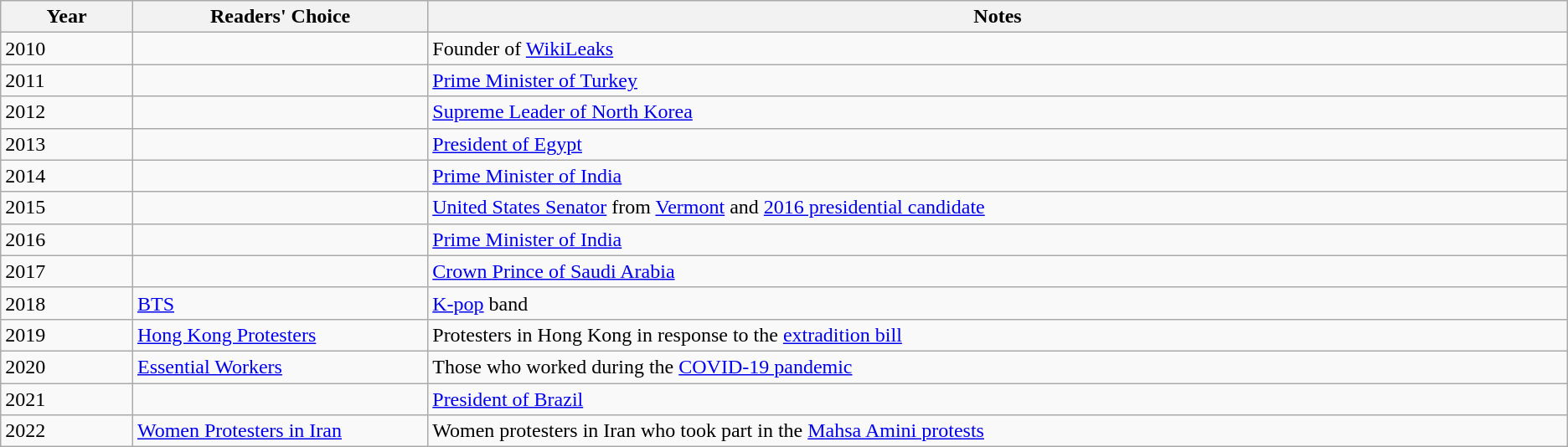<table class="wikitable unsortable plainrowheaders">
<tr>
<th scope="col" width="2%">Year</th>
<th scope="col" width="5%">Readers' Choice</th>
<th scope="col" width="20%">Notes</th>
</tr>
<tr>
<td>2010</td>
<td></td>
<td>Founder of <a href='#'>WikiLeaks</a></td>
</tr>
<tr>
<td>2011</td>
<td></td>
<td><a href='#'>Prime Minister of Turkey</a></td>
</tr>
<tr>
<td>2012</td>
<td></td>
<td><a href='#'>Supreme Leader of North Korea</a></td>
</tr>
<tr>
<td>2013</td>
<td></td>
<td><a href='#'>President of Egypt</a></td>
</tr>
<tr>
<td>2014</td>
<td></td>
<td><a href='#'>Prime Minister of India</a></td>
</tr>
<tr>
<td>2015</td>
<td></td>
<td><a href='#'>United States Senator</a> from <a href='#'>Vermont</a> and <a href='#'>2016 presidential candidate</a></td>
</tr>
<tr>
<td>2016</td>
<td></td>
<td><a href='#'>Prime Minister of India</a></td>
</tr>
<tr>
<td>2017</td>
<td></td>
<td><a href='#'>Crown Prince of Saudi Arabia</a></td>
</tr>
<tr>
<td>2018</td>
<td><a href='#'>BTS</a></td>
<td><a href='#'>K-pop</a> band</td>
</tr>
<tr>
<td>2019</td>
<td><a href='#'>Hong Kong Protesters</a></td>
<td>Protesters in Hong Kong in response to the <a href='#'>extradition bill</a></td>
</tr>
<tr>
<td>2020</td>
<td><a href='#'>Essential Workers</a></td>
<td>Those who worked during the <a href='#'>COVID-19 pandemic</a></td>
</tr>
<tr>
<td>2021</td>
<td></td>
<td><a href='#'>President of Brazil</a></td>
</tr>
<tr>
<td>2022</td>
<td><a href='#'>Women Protesters in Iran</a></td>
<td>Women protesters in Iran who took part in the <a href='#'>Mahsa Amini protests</a></td>
</tr>
</table>
